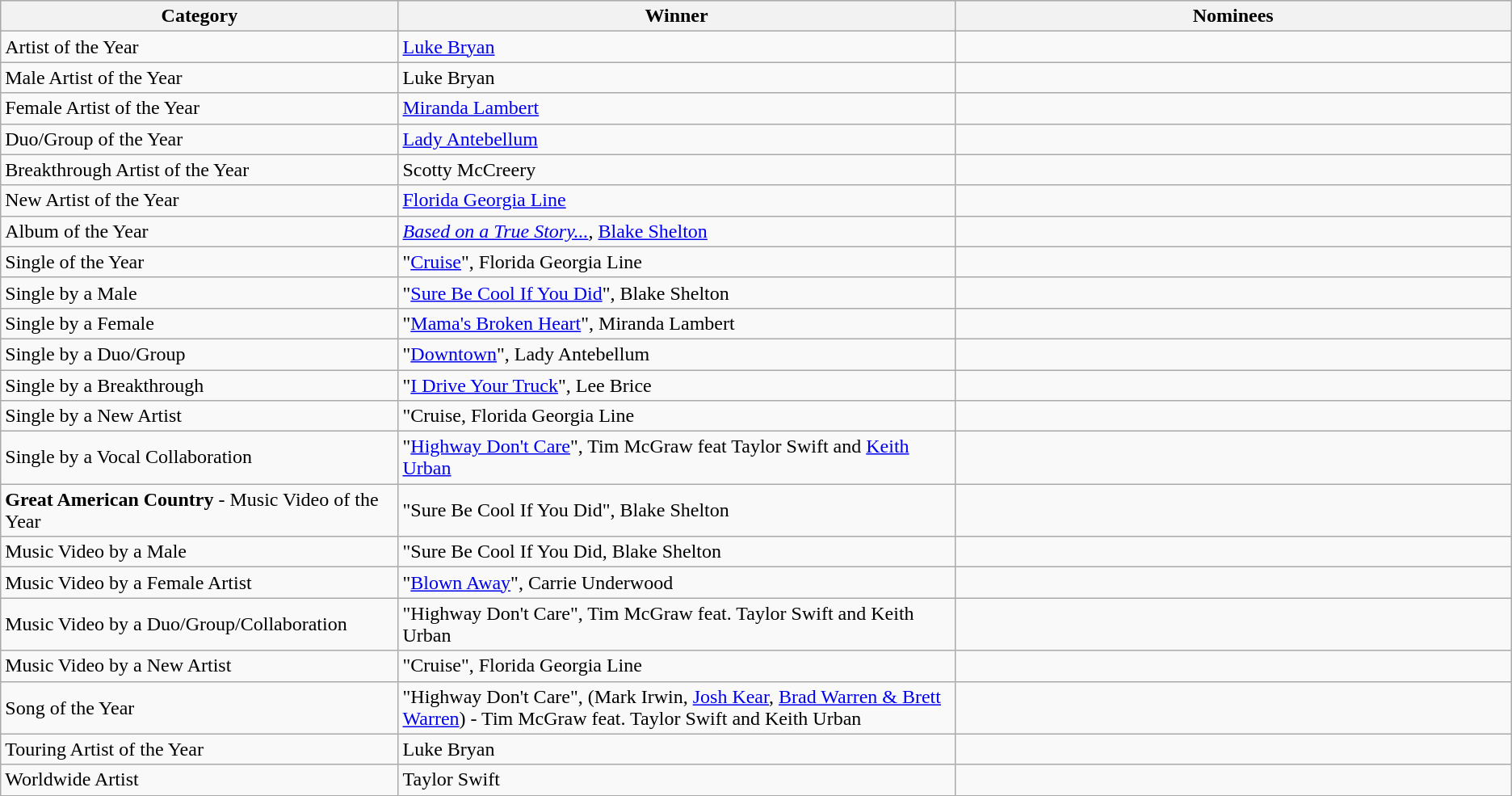<table class=wikitable>
<tr align=center bgcolor=lavender>
<th width=25%>Category</th>
<th width=35%>Winner </th>
<th width=35%>Nominees</th>
</tr>
<tr>
<td>Artist of the Year</td>
<td><a href='#'>Luke Bryan</a></td>
<td></td>
</tr>
<tr>
<td>Male Artist of the Year</td>
<td>Luke Bryan</td>
<td></td>
</tr>
<tr>
<td>Female Artist of the Year</td>
<td><a href='#'>Miranda Lambert</a></td>
<td></td>
</tr>
<tr>
<td>Duo/Group of the Year</td>
<td><a href='#'>Lady Antebellum</a></td>
<td></td>
</tr>
<tr>
<td>Breakthrough Artist of the Year</td>
<td>Scotty McCreery</td>
<td></td>
</tr>
<tr>
<td>New Artist of the Year</td>
<td><a href='#'>Florida Georgia Line</a></td>
<td></td>
</tr>
<tr>
<td>Album of the Year</td>
<td><em><a href='#'>Based on a True Story...</a></em>, <a href='#'>Blake Shelton</a></td>
<td></td>
</tr>
<tr>
<td>Single of the Year</td>
<td>"<a href='#'>Cruise</a>", Florida Georgia Line</td>
<td></td>
</tr>
<tr>
<td>Single by a Male</td>
<td>"<a href='#'>Sure Be Cool If You Did</a>", Blake Shelton</td>
<td></td>
</tr>
<tr>
<td>Single by a Female</td>
<td>"<a href='#'>Mama's Broken Heart</a>", Miranda Lambert</td>
<td></td>
</tr>
<tr>
<td>Single by a Duo/Group</td>
<td>"<a href='#'>Downtown</a>", Lady Antebellum</td>
<td></td>
</tr>
<tr>
<td>Single by a Breakthrough</td>
<td>"<a href='#'>I Drive Your Truck</a>", Lee Brice</td>
<td></td>
</tr>
<tr>
<td>Single by a New Artist</td>
<td>"Cruise, Florida Georgia Line</td>
<td></td>
</tr>
<tr>
<td>Single by a Vocal Collaboration</td>
<td>"<a href='#'>Highway Don't Care</a>", Tim McGraw feat Taylor Swift and <a href='#'>Keith Urban</a></td>
<td></td>
</tr>
<tr>
<td><strong>Great American Country</strong> - Music Video of the Year</td>
<td>"Sure Be Cool If You Did", Blake Shelton</td>
<td></td>
</tr>
<tr>
<td>Music Video by a Male</td>
<td>"Sure Be Cool If You Did, Blake Shelton</td>
<td></td>
</tr>
<tr>
<td>Music Video by a Female Artist</td>
<td>"<a href='#'>Blown Away</a>", Carrie Underwood</td>
<td></td>
</tr>
<tr>
<td>Music Video by a Duo/Group/Collaboration</td>
<td>"Highway Don't Care", Tim McGraw feat. Taylor Swift and Keith Urban</td>
<td></td>
</tr>
<tr>
<td>Music Video by a New Artist</td>
<td>"Cruise", Florida Georgia Line</td>
<td></td>
</tr>
<tr>
<td>Song of the Year</td>
<td>"Highway Don't Care", (Mark Irwin, <a href='#'>Josh Kear</a>, <a href='#'>Brad Warren & Brett Warren</a>) - Tim McGraw feat. Taylor Swift and Keith Urban</td>
<td></td>
</tr>
<tr>
<td>Touring Artist of the Year</td>
<td>Luke Bryan</td>
<td></td>
</tr>
<tr>
<td>Worldwide Artist</td>
<td>Taylor Swift</td>
<td></td>
</tr>
</table>
